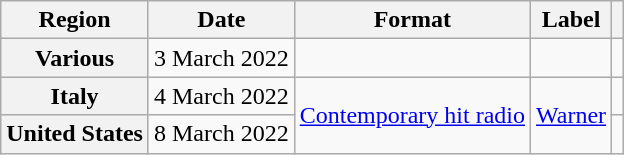<table class="wikitable plainrowheaders">
<tr>
<th scope="col">Region</th>
<th scope="col">Date</th>
<th scope="col">Format</th>
<th scope="col">Label</th>
<th scope="col"></th>
</tr>
<tr>
<th scope="row">Various</th>
<td>3 March 2022</td>
<td></td>
<td></td>
<td></td>
</tr>
<tr>
<th scope="row">Italy</th>
<td>4 March 2022</td>
<td rowspan="2"><a href='#'>Contemporary hit radio</a></td>
<td rowspan="2"><a href='#'>Warner</a></td>
<td></td>
</tr>
<tr>
<th scope="row">United States</th>
<td>8 March 2022</td>
<td></td>
</tr>
</table>
